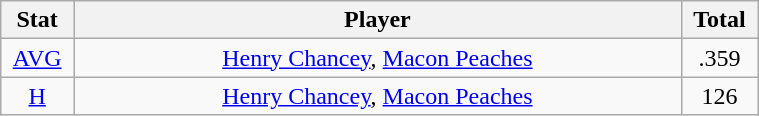<table class="wikitable" width="40%" style="text-align:center;">
<tr>
<th width="5%">Stat</th>
<th width="60%">Player</th>
<th width="5%">Total</th>
</tr>
<tr>
<td><a href='#'>AVG</a></td>
<td><a href='#'>Henry Chancey</a>, <a href='#'>Macon Peaches</a></td>
<td>.359</td>
</tr>
<tr>
<td><a href='#'>H</a></td>
<td><a href='#'>Henry Chancey</a>, <a href='#'>Macon Peaches</a></td>
<td>126</td>
</tr>
</table>
